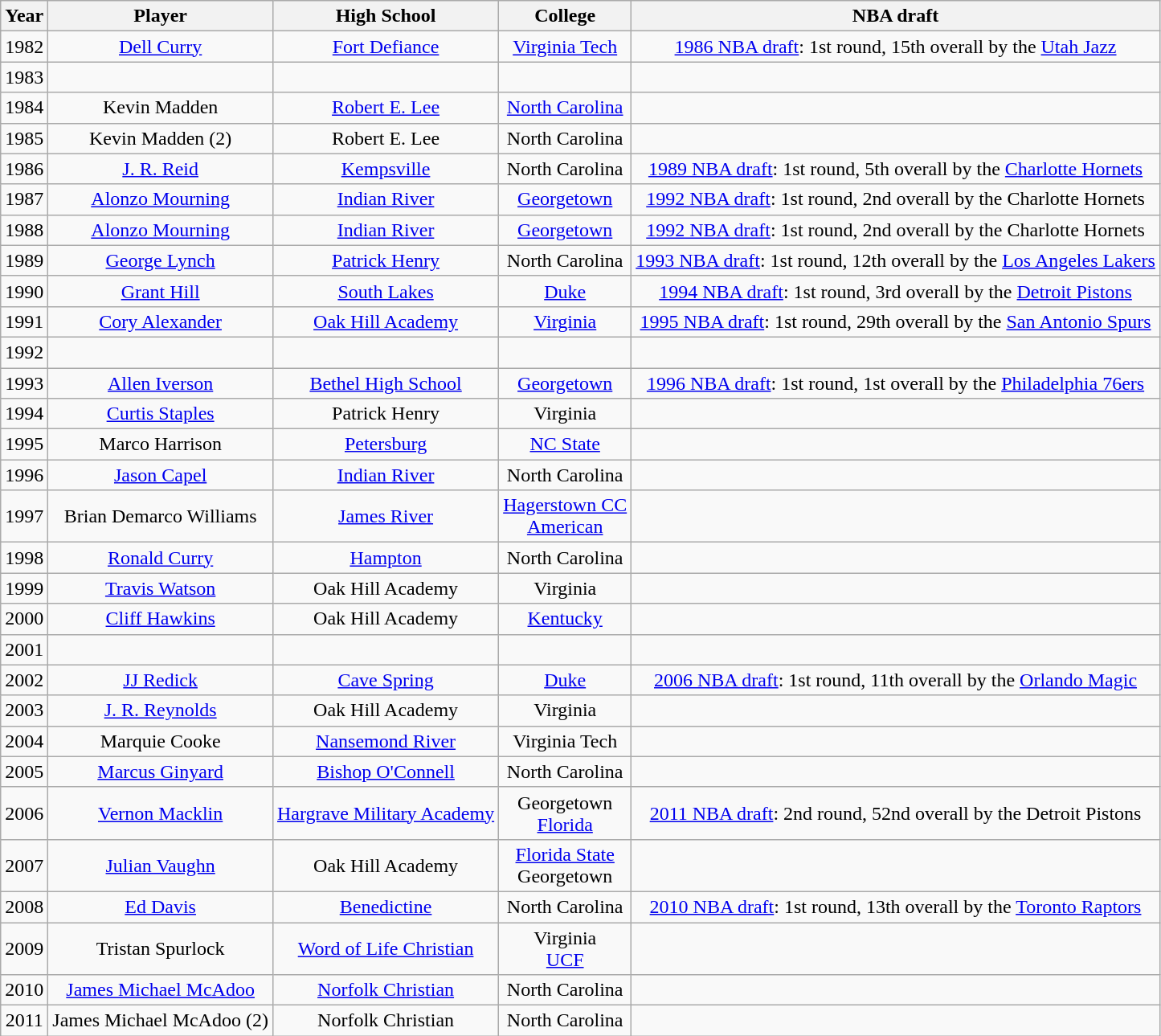<table class="wikitable sortable" style="text-align:center;">
<tr>
<th>Year</th>
<th>Player</th>
<th>High School</th>
<th>College</th>
<th>NBA draft</th>
</tr>
<tr>
<td>1982</td>
<td><a href='#'>Dell Curry</a></td>
<td><a href='#'>Fort Defiance</a></td>
<td><a href='#'>Virginia Tech</a></td>
<td><a href='#'>1986 NBA draft</a>: 1st round, 15th overall by the <a href='#'>Utah Jazz</a></td>
</tr>
<tr>
<td>1983</td>
<td></td>
<td></td>
<td></td>
<td></td>
</tr>
<tr>
<td>1984</td>
<td>Kevin Madden</td>
<td><a href='#'>Robert E. Lee</a></td>
<td><a href='#'>North Carolina</a></td>
<td></td>
</tr>
<tr>
<td>1985</td>
<td>Kevin Madden (2)</td>
<td>Robert E. Lee</td>
<td>North Carolina</td>
<td></td>
</tr>
<tr>
<td>1986</td>
<td><a href='#'>J. R. Reid</a></td>
<td><a href='#'>Kempsville</a></td>
<td>North Carolina</td>
<td><a href='#'>1989 NBA draft</a>: 1st round, 5th overall by the <a href='#'>Charlotte Hornets</a></td>
</tr>
<tr>
<td>1987</td>
<td><a href='#'>Alonzo Mourning</a></td>
<td><a href='#'>Indian River</a></td>
<td><a href='#'>Georgetown</a></td>
<td><a href='#'>1992 NBA draft</a>: 1st round, 2nd overall by the Charlotte Hornets</td>
</tr>
<tr>
<td>1988</td>
<td><a href='#'>Alonzo Mourning</a></td>
<td><a href='#'>Indian River</a></td>
<td><a href='#'>Georgetown</a></td>
<td><a href='#'>1992 NBA draft</a>: 1st round, 2nd overall by the Charlotte Hornets</td>
</tr>
<tr>
<td>1989</td>
<td><a href='#'>George Lynch</a></td>
<td><a href='#'>Patrick Henry</a></td>
<td>North Carolina</td>
<td><a href='#'>1993 NBA draft</a>: 1st round, 12th overall by the <a href='#'>Los Angeles Lakers</a></td>
</tr>
<tr>
<td>1990</td>
<td><a href='#'>Grant Hill</a></td>
<td><a href='#'>South Lakes</a></td>
<td><a href='#'>Duke</a></td>
<td><a href='#'>1994 NBA draft</a>: 1st round, 3rd overall by the <a href='#'>Detroit Pistons</a></td>
</tr>
<tr>
<td>1991</td>
<td><a href='#'>Cory Alexander</a></td>
<td><a href='#'>Oak Hill Academy</a></td>
<td><a href='#'>Virginia</a></td>
<td><a href='#'>1995 NBA draft</a>: 1st round, 29th overall by the <a href='#'>San Antonio Spurs</a></td>
</tr>
<tr>
<td>1992</td>
<td></td>
<td></td>
<td></td>
<td></td>
</tr>
<tr>
<td>1993</td>
<td><a href='#'>Allen Iverson</a></td>
<td><a href='#'>Bethel High School</a></td>
<td><a href='#'>Georgetown</a></td>
<td><a href='#'>1996 NBA draft</a>: 1st round, 1st overall by the <a href='#'>Philadelphia 76ers</a></td>
</tr>
<tr>
<td>1994</td>
<td><a href='#'>Curtis Staples</a></td>
<td>Patrick Henry</td>
<td>Virginia</td>
<td></td>
</tr>
<tr>
<td>1995</td>
<td>Marco Harrison</td>
<td><a href='#'>Petersburg</a></td>
<td><a href='#'>NC State</a></td>
<td></td>
</tr>
<tr>
<td>1996</td>
<td><a href='#'>Jason Capel</a></td>
<td><a href='#'>Indian River</a></td>
<td>North Carolina</td>
<td></td>
</tr>
<tr>
<td>1997</td>
<td>Brian Demarco Williams</td>
<td><a href='#'>James River</a></td>
<td><a href='#'>Hagerstown CC</a><br><a href='#'>American</a></td>
<td></td>
</tr>
<tr>
<td>1998</td>
<td><a href='#'>Ronald Curry</a></td>
<td><a href='#'>Hampton</a></td>
<td>North Carolina</td>
<td></td>
</tr>
<tr>
<td>1999</td>
<td><a href='#'>Travis Watson</a></td>
<td>Oak Hill Academy</td>
<td>Virginia</td>
<td></td>
</tr>
<tr>
<td>2000</td>
<td><a href='#'>Cliff Hawkins</a></td>
<td>Oak Hill Academy</td>
<td><a href='#'>Kentucky</a></td>
<td></td>
</tr>
<tr>
<td>2001</td>
<td></td>
<td></td>
<td></td>
<td></td>
</tr>
<tr>
<td>2002</td>
<td><a href='#'>JJ Redick</a></td>
<td><a href='#'>Cave Spring</a></td>
<td><a href='#'>Duke</a></td>
<td><a href='#'>2006 NBA draft</a>: 1st round, 11th overall by the <a href='#'>Orlando Magic</a></td>
</tr>
<tr>
<td>2003</td>
<td><a href='#'>J. R. Reynolds</a></td>
<td>Oak Hill Academy</td>
<td>Virginia</td>
<td></td>
</tr>
<tr>
<td>2004</td>
<td>Marquie Cooke</td>
<td><a href='#'>Nansemond River</a></td>
<td>Virginia Tech</td>
<td></td>
</tr>
<tr>
<td>2005</td>
<td><a href='#'>Marcus Ginyard</a></td>
<td><a href='#'>Bishop O'Connell</a></td>
<td>North Carolina</td>
<td></td>
</tr>
<tr>
<td>2006</td>
<td><a href='#'>Vernon Macklin</a></td>
<td><a href='#'>Hargrave Military Academy</a></td>
<td>Georgetown<br><a href='#'>Florida</a></td>
<td><a href='#'>2011 NBA draft</a>: 2nd round, 52nd overall by the Detroit Pistons</td>
</tr>
<tr>
<td>2007</td>
<td><a href='#'>Julian Vaughn</a></td>
<td>Oak Hill Academy</td>
<td><a href='#'>Florida State</a><br>Georgetown</td>
<td></td>
</tr>
<tr>
<td>2008</td>
<td><a href='#'>Ed Davis</a></td>
<td><a href='#'>Benedictine</a></td>
<td>North Carolina</td>
<td><a href='#'>2010 NBA draft</a>: 1st round, 13th overall by the <a href='#'>Toronto Raptors</a></td>
</tr>
<tr>
<td>2009</td>
<td>Tristan Spurlock</td>
<td><a href='#'>Word of Life Christian</a></td>
<td>Virginia<br><a href='#'>UCF</a></td>
<td></td>
</tr>
<tr>
<td>2010</td>
<td><a href='#'>James Michael McAdoo</a></td>
<td><a href='#'>Norfolk Christian</a></td>
<td>North Carolina</td>
<td></td>
</tr>
<tr>
<td>2011</td>
<td>James Michael McAdoo (2)</td>
<td>Norfolk Christian</td>
<td>North Carolina</td>
<td></td>
</tr>
</table>
